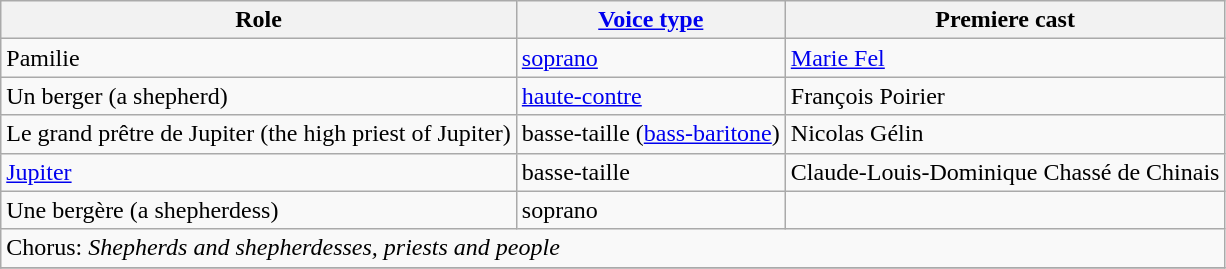<table class="wikitable">
<tr>
<th>Role</th>
<th><a href='#'>Voice type</a></th>
<th>Premiere cast</th>
</tr>
<tr>
<td>Pamilie</td>
<td><a href='#'>soprano</a></td>
<td><a href='#'>Marie Fel</a></td>
</tr>
<tr>
<td>Un berger (a shepherd)</td>
<td><a href='#'>haute-contre</a></td>
<td>François Poirier</td>
</tr>
<tr>
<td>Le grand prêtre de Jupiter (the high priest of Jupiter)</td>
<td>basse-taille (<a href='#'>bass-baritone</a>)</td>
<td>Nicolas Gélin</td>
</tr>
<tr>
<td><a href='#'>Jupiter</a></td>
<td>basse-taille</td>
<td>Claude-Louis-Dominique Chassé de Chinais</td>
</tr>
<tr>
<td>Une bergère (a shepherdess)</td>
<td>soprano</td>
<td></td>
</tr>
<tr>
<td colspan="3">Chorus: <em>Shepherds and shepherdesses, priests and people</em></td>
</tr>
<tr>
</tr>
</table>
